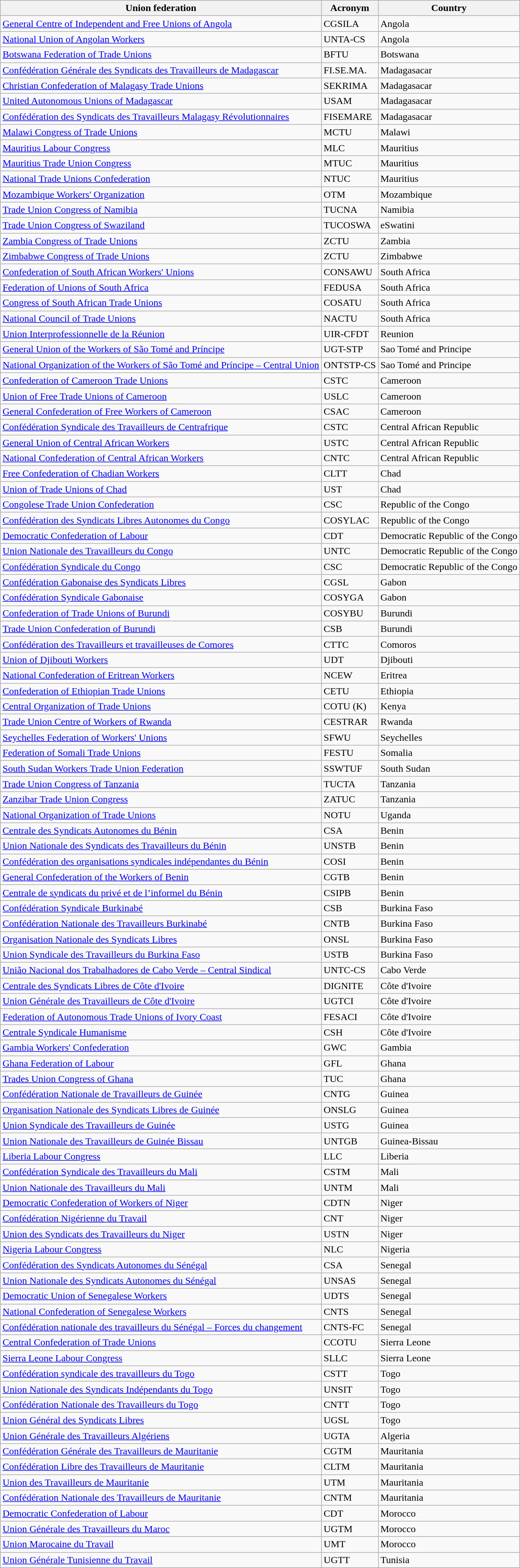<table class="wikitable sortable">
<tr>
<th>Union federation</th>
<th>Acronym</th>
<th>Country</th>
</tr>
<tr>
<td><a href='#'>General Centre of Independent and Free Unions of Angola</a></td>
<td>CGSILA</td>
<td>Angola</td>
</tr>
<tr>
<td><a href='#'>National Union of Angolan Workers</a></td>
<td>UNTA-CS</td>
<td>Angola</td>
</tr>
<tr>
<td><a href='#'>Botswana Federation of Trade Unions</a></td>
<td>BFTU</td>
<td>Botswana</td>
</tr>
<tr>
<td><a href='#'>Confédération Générale des Syndicats des Travailleurs de Madagascar</a></td>
<td>FI.SE.MA.</td>
<td>Madagasacar</td>
</tr>
<tr>
<td><a href='#'>Christian Confederation of Malagasy Trade Unions</a></td>
<td>SEKRIMA</td>
<td>Madagasacar</td>
</tr>
<tr>
<td><a href='#'>United Autonomous Unions of Madagascar</a></td>
<td>USAM</td>
<td>Madagasacar</td>
</tr>
<tr>
<td><a href='#'>Confédération des Syndicats des Travailleurs Malagasy Révolutionnaires</a></td>
<td>FISEMARE</td>
<td>Madagasacar</td>
</tr>
<tr>
<td><a href='#'>Malawi Congress of Trade Unions</a></td>
<td>MCTU</td>
<td>Malawi</td>
</tr>
<tr>
<td><a href='#'>Mauritius Labour Congress</a></td>
<td>MLC</td>
<td>Mauritius</td>
</tr>
<tr>
<td><a href='#'>Mauritius Trade Union Congress</a></td>
<td>MTUC</td>
<td>Mauritius</td>
</tr>
<tr>
<td><a href='#'>National Trade Unions Confederation</a></td>
<td>NTUC</td>
<td>Mauritius</td>
</tr>
<tr>
<td><a href='#'>Mozambique Workers' Organization</a></td>
<td>OTM</td>
<td>Mozambique</td>
</tr>
<tr>
<td><a href='#'>Trade Union Congress of Namibia</a></td>
<td>TUCNA</td>
<td>Namibia</td>
</tr>
<tr>
<td><a href='#'>Trade Union Congress of Swaziland</a></td>
<td>TUCOSWA</td>
<td>eSwatini</td>
</tr>
<tr>
<td><a href='#'>Zambia Congress of Trade Unions</a></td>
<td>ZCTU</td>
<td>Zambia</td>
</tr>
<tr>
<td><a href='#'>Zimbabwe Congress of Trade Unions</a></td>
<td>ZCTU</td>
<td>Zimbabwe</td>
</tr>
<tr>
<td><a href='#'>Confederation of South African Workers' Unions</a></td>
<td>CONSAWU</td>
<td>South Africa</td>
</tr>
<tr>
<td><a href='#'>Federation of Unions of South Africa</a></td>
<td>FEDUSA</td>
<td>South Africa</td>
</tr>
<tr>
<td><a href='#'>Congress of South African Trade Unions</a></td>
<td>COSATU</td>
<td>South Africa</td>
</tr>
<tr>
<td><a href='#'>National Council of Trade Unions</a></td>
<td>NACTU</td>
<td>South Africa</td>
</tr>
<tr>
<td><a href='#'>Union Interprofessionnelle de la Réunion</a></td>
<td>UIR-CFDT</td>
<td>Reunion</td>
</tr>
<tr>
<td><a href='#'>General Union of the Workers of São Tomé and Príncipe</a></td>
<td>UGT-STP</td>
<td>Sao Tomé and Principe</td>
</tr>
<tr>
<td><a href='#'>National Organization of the Workers of São Tomé and Príncipe – Central Union</a></td>
<td>ONTSTP-CS</td>
<td>Sao Tomé and Principe</td>
</tr>
<tr>
<td><a href='#'>Confederation of Cameroon Trade Unions</a></td>
<td>CSTC</td>
<td>Cameroon</td>
</tr>
<tr>
<td><a href='#'>Union of Free Trade Unions of Cameroon</a></td>
<td>USLC</td>
<td>Cameroon</td>
</tr>
<tr>
<td><a href='#'>General Confederation of Free Workers of Cameroon</a></td>
<td>CSAC</td>
<td>Cameroon</td>
</tr>
<tr>
<td><a href='#'>Confédération Syndicale des Travailleurs de Centrafrique</a></td>
<td>CSTC</td>
<td>Central African Republic</td>
</tr>
<tr>
<td><a href='#'>General Union of Central African Workers</a></td>
<td>USTC</td>
<td>Central African Republic</td>
</tr>
<tr>
<td><a href='#'>National Confederation of Central African Workers</a></td>
<td>CNTC</td>
<td>Central African Republic</td>
</tr>
<tr>
<td><a href='#'>Free Confederation of Chadian Workers</a></td>
<td>CLTT</td>
<td>Chad</td>
</tr>
<tr>
<td><a href='#'>Union of Trade Unions of Chad</a></td>
<td>UST</td>
<td>Chad</td>
</tr>
<tr>
<td><a href='#'>Congolese Trade Union Confederation</a></td>
<td>CSC</td>
<td>Republic of the Congo</td>
</tr>
<tr>
<td><a href='#'>Confédération des Syndicats Libres Autonomes du Congo</a></td>
<td>COSYLAC</td>
<td>Republic of the Congo</td>
</tr>
<tr>
<td><a href='#'>Democratic Confederation of Labour</a></td>
<td>CDT</td>
<td>Democratic Republic of the Congo</td>
</tr>
<tr>
<td><a href='#'>Union Nationale des Travailleurs du Congo</a></td>
<td>UNTC</td>
<td>Democratic Republic of the Congo</td>
</tr>
<tr>
<td><a href='#'>Confédération Syndicale du Congo</a></td>
<td>CSC</td>
<td>Democratic Republic of the Congo</td>
</tr>
<tr>
<td><a href='#'>Confédération Gabonaise des Syndicats Libres</a></td>
<td>CGSL</td>
<td>Gabon</td>
</tr>
<tr>
<td><a href='#'>Confédération Syndicale Gabonaise</a></td>
<td>COSYGA</td>
<td>Gabon</td>
</tr>
<tr>
<td><a href='#'>Confederation of Trade Unions of Burundi</a></td>
<td>COSYBU</td>
<td>Burundi</td>
</tr>
<tr>
<td><a href='#'>Trade Union Confederation of Burundi</a></td>
<td>CSB</td>
<td>Burundi</td>
</tr>
<tr>
<td><a href='#'>Confédération des Travailleurs et travailleuses de Comores</a></td>
<td>CTTC</td>
<td>Comoros</td>
</tr>
<tr>
<td><a href='#'>Union of Djibouti Workers</a></td>
<td>UDT</td>
<td>Djibouti</td>
</tr>
<tr>
<td><a href='#'>National Confederation of Eritrean Workers</a></td>
<td>NCEW</td>
<td>Eritrea</td>
</tr>
<tr>
<td><a href='#'>Confederation of Ethiopian Trade Unions</a></td>
<td>CETU</td>
<td>Ethiopia</td>
</tr>
<tr>
<td><a href='#'>Central Organization of Trade Unions</a></td>
<td>COTU (K)</td>
<td>Kenya</td>
</tr>
<tr>
<td><a href='#'>Trade Union Centre of Workers of Rwanda</a></td>
<td>CESTRAR</td>
<td>Rwanda</td>
</tr>
<tr>
<td><a href='#'>Seychelles Federation of Workers' Unions</a></td>
<td>SFWU</td>
<td>Seychelles</td>
</tr>
<tr>
<td><a href='#'>Federation of Somali Trade Unions</a></td>
<td>FESTU</td>
<td>Somalia</td>
</tr>
<tr>
<td><a href='#'>South Sudan Workers Trade Union Federation</a></td>
<td>SSWTUF</td>
<td>South Sudan</td>
</tr>
<tr>
<td><a href='#'>Trade Union Congress of Tanzania</a></td>
<td>TUCTA</td>
<td>Tanzania</td>
</tr>
<tr>
<td><a href='#'>Zanzibar Trade Union Congress</a></td>
<td>ZATUC</td>
<td>Tanzania</td>
</tr>
<tr>
<td><a href='#'>National Organization of Trade Unions</a></td>
<td>NOTU</td>
<td>Uganda</td>
</tr>
<tr>
<td><a href='#'>Centrale des Syndicats Autonomes du Bénin</a></td>
<td>CSA</td>
<td>Benin</td>
</tr>
<tr>
<td><a href='#'>Union Nationale des Syndicats des Travailleurs du Bénin</a></td>
<td>UNSTB</td>
<td>Benin</td>
</tr>
<tr>
<td><a href='#'>Confédération des organisations syndicales indépendantes du Bénin</a></td>
<td>COSI</td>
<td>Benin</td>
</tr>
<tr>
<td><a href='#'>General Confederation of the Workers of Benin</a></td>
<td>CGTB</td>
<td>Benin</td>
</tr>
<tr>
<td><a href='#'>Centrale de syndicats du privé et de l’informel du Bénin</a></td>
<td>CSIPB</td>
<td>Benin</td>
</tr>
<tr>
<td><a href='#'>Confédération Syndicale Burkinabé</a></td>
<td>CSB</td>
<td>Burkina Faso</td>
</tr>
<tr>
<td><a href='#'>Confédération Nationale des Travailleurs Burkinabé</a></td>
<td>CNTB</td>
<td>Burkina Faso</td>
</tr>
<tr>
<td><a href='#'>Organisation Nationale des Syndicats Libres</a></td>
<td>ONSL</td>
<td>Burkina Faso</td>
</tr>
<tr>
<td><a href='#'>Union Syndicale des Travailleurs du Burkina Faso</a></td>
<td>USTB</td>
<td>Burkina Faso</td>
</tr>
<tr>
<td><a href='#'>União Nacional dos Trabalhadores de Cabo Verde – Central Sindical</a></td>
<td>UNTC-CS</td>
<td>Cabo Verde</td>
</tr>
<tr>
<td><a href='#'>Centrale des Syndicats Libres de Côte d'Ivoire</a></td>
<td>DIGNITE</td>
<td>Côte d'Ivoire</td>
</tr>
<tr>
<td><a href='#'>Union Générale des Travailleurs de Côte d'Ivoire</a></td>
<td>UGTCI</td>
<td>Côte d'Ivoire</td>
</tr>
<tr>
<td><a href='#'>Federation of Autonomous Trade Unions of Ivory Coast</a></td>
<td>FESACI</td>
<td>Côte d'Ivoire</td>
</tr>
<tr>
<td><a href='#'>Centrale Syndicale Humanisme</a></td>
<td>CSH</td>
<td>Côte d'Ivoire</td>
</tr>
<tr>
<td><a href='#'>Gambia Workers' Confederation</a></td>
<td>GWC</td>
<td>Gambia</td>
</tr>
<tr>
<td><a href='#'>Ghana Federation of Labour</a></td>
<td>GFL</td>
<td>Ghana</td>
</tr>
<tr>
<td><a href='#'>Trades Union Congress of Ghana</a></td>
<td>TUC</td>
<td>Ghana</td>
</tr>
<tr>
<td><a href='#'>Confédération Nationale de Travailleurs de Guinée</a></td>
<td>CNTG</td>
<td>Guinea</td>
</tr>
<tr>
<td><a href='#'>Organisation Nationale des Syndicats Libres de Guinée</a></td>
<td>ONSLG</td>
<td>Guinea</td>
</tr>
<tr>
<td><a href='#'>Union Syndicale des Travailleurs de Guinée</a></td>
<td>USTG</td>
<td>Guinea</td>
</tr>
<tr>
<td><a href='#'>Union Nationale des Travailleurs de Guinée Bissau</a></td>
<td>UNTGB</td>
<td>Guinea-Bissau</td>
</tr>
<tr>
<td><a href='#'>Liberia Labour Congress</a></td>
<td>LLC</td>
<td>Liberia</td>
</tr>
<tr>
<td><a href='#'>Confédération Syndicale des Travailleurs du Mali</a></td>
<td>CSTM</td>
<td>Mali</td>
</tr>
<tr>
<td><a href='#'>Union Nationale des Travailleurs du Mali</a></td>
<td>UNTM</td>
<td>Mali</td>
</tr>
<tr>
<td><a href='#'>Democratic Confederation of Workers of Niger</a></td>
<td>CDTN</td>
<td>Niger</td>
</tr>
<tr>
<td><a href='#'>Confédération Nigérienne du Travail</a></td>
<td>CNT</td>
<td>Niger</td>
</tr>
<tr>
<td><a href='#'>Union des Syndicats des Travailleurs du Niger</a></td>
<td>USTN</td>
<td>Niger</td>
</tr>
<tr>
<td><a href='#'>Nigeria Labour Congress</a></td>
<td>NLC</td>
<td>Nigeria</td>
</tr>
<tr>
<td><a href='#'>Confédération des Syndicats Autonomes du Sénégal</a></td>
<td>CSA</td>
<td>Senegal</td>
</tr>
<tr>
<td><a href='#'>Union Nationale des Syndicats Autonomes du Sénégal</a></td>
<td>UNSAS</td>
<td>Senegal</td>
</tr>
<tr>
<td><a href='#'>Democratic Union of Senegalese Workers</a></td>
<td>UDTS</td>
<td>Senegal</td>
</tr>
<tr>
<td><a href='#'>National Confederation of Senegalese Workers</a></td>
<td>CNTS</td>
<td>Senegal</td>
</tr>
<tr>
<td><a href='#'>Confédération nationale des travailleurs du Sénégal – Forces du changement</a></td>
<td>CNTS-FC</td>
<td>Senegal</td>
</tr>
<tr>
<td><a href='#'>Central Confederation of Trade Unions</a></td>
<td>CCOTU</td>
<td>Sierra Leone</td>
</tr>
<tr>
<td><a href='#'>Sierra Leone Labour Congress</a></td>
<td>SLLC</td>
<td>Sierra Leone</td>
</tr>
<tr>
<td><a href='#'>Confédération syndicale des travailleurs du Togo</a></td>
<td>CSTT</td>
<td>Togo</td>
</tr>
<tr>
<td><a href='#'>Union Nationale des Syndicats Indépendants du Togo</a></td>
<td>UNSIT</td>
<td>Togo</td>
</tr>
<tr>
<td><a href='#'>Confédération Nationale des Travailleurs du Togo</a></td>
<td>CNTT</td>
<td>Togo</td>
</tr>
<tr>
<td><a href='#'>Union Général des Syndicats Libres</a></td>
<td>UGSL</td>
<td>Togo</td>
</tr>
<tr>
<td><a href='#'>Union Générale des Travailleurs Algériens</a></td>
<td>UGTA</td>
<td>Algeria</td>
</tr>
<tr>
<td><a href='#'>Confédération Générale des Travailleurs de Mauritanie</a></td>
<td>CGTM</td>
<td>Mauritania</td>
</tr>
<tr>
<td><a href='#'>Confédération Libre des Travailleurs de Mauritanie</a></td>
<td>CLTM</td>
<td>Mauritania</td>
</tr>
<tr>
<td><a href='#'>Union des Travailleurs de Mauritanie</a></td>
<td>UTM</td>
<td>Mauritania</td>
</tr>
<tr>
<td><a href='#'>Confédération Nationale des Travailleurs de Mauritanie</a></td>
<td>CNTM</td>
<td>Mauritania</td>
</tr>
<tr>
<td><a href='#'>Democratic Confederation of Labour</a></td>
<td>CDT</td>
<td>Morocco</td>
</tr>
<tr>
<td><a href='#'>Union Générale des Travailleurs du Maroc</a></td>
<td>UGTM</td>
<td>Morocco</td>
</tr>
<tr>
<td><a href='#'>Union Marocaine du Travail</a></td>
<td>UMT</td>
<td>Morocco</td>
</tr>
<tr>
<td><a href='#'>Union Générale Tunisienne du Travail</a></td>
<td>UGTT</td>
<td>Tunisia</td>
</tr>
</table>
